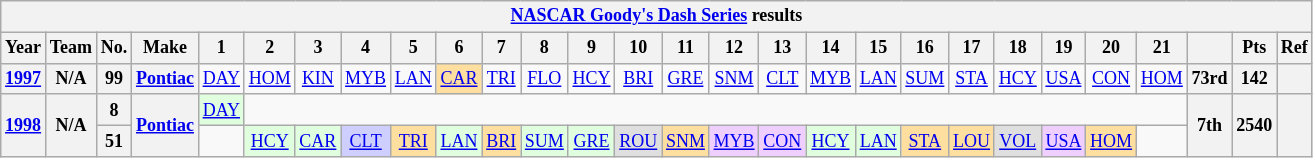<table class="wikitable" style="text-align:center; font-size:75%">
<tr>
<th colspan=32><a href='#'>NASCAR Goody's Dash Series</a> results</th>
</tr>
<tr>
<th>Year</th>
<th>Team</th>
<th>No.</th>
<th>Make</th>
<th>1</th>
<th>2</th>
<th>3</th>
<th>4</th>
<th>5</th>
<th>6</th>
<th>7</th>
<th>8</th>
<th>9</th>
<th>10</th>
<th>11</th>
<th>12</th>
<th>13</th>
<th>14</th>
<th>15</th>
<th>16</th>
<th>17</th>
<th>18</th>
<th>19</th>
<th>20</th>
<th>21</th>
<th></th>
<th>Pts</th>
<th>Ref</th>
</tr>
<tr>
<th><a href='#'>1997</a></th>
<th>N/A</th>
<th>99</th>
<th><a href='#'>Pontiac</a></th>
<td><a href='#'>DAY</a></td>
<td><a href='#'>HOM</a></td>
<td><a href='#'>KIN</a></td>
<td><a href='#'>MYB</a></td>
<td><a href='#'>LAN</a></td>
<td style="background:#FFDF9F;"><a href='#'>CAR</a><br></td>
<td><a href='#'>TRI</a></td>
<td><a href='#'>FLO</a></td>
<td><a href='#'>HCY</a></td>
<td><a href='#'>BRI</a></td>
<td><a href='#'>GRE</a></td>
<td><a href='#'>SNM</a></td>
<td><a href='#'>CLT</a></td>
<td><a href='#'>MYB</a></td>
<td><a href='#'>LAN</a></td>
<td><a href='#'>SUM</a></td>
<td><a href='#'>STA</a></td>
<td><a href='#'>HCY</a></td>
<td><a href='#'>USA</a></td>
<td><a href='#'>CON</a></td>
<td><a href='#'>HOM</a></td>
<th>73rd</th>
<th>142</th>
<th></th>
</tr>
<tr>
<th rowspan=2><a href='#'>1998</a></th>
<th rowspan=2>N/A</th>
<th>8</th>
<th rowspan=2><a href='#'>Pontiac</a></th>
<td style="background:#DFFFDF;"><a href='#'>DAY</a><br></td>
<td colspan=20></td>
<th rowspan=2>7th</th>
<th rowspan=2>2540</th>
<th rowspan=2></th>
</tr>
<tr>
<th>51</th>
<td></td>
<td style="background:#DFFFDF;"><a href='#'>HCY</a><br></td>
<td style="background:#DFFFDF;"><a href='#'>CAR</a><br></td>
<td style="background:#CFCFFF;"><a href='#'>CLT</a><br></td>
<td style="background:#FFDF9F;"><a href='#'>TRI</a><br></td>
<td style="background:#DFFFDF;"><a href='#'>LAN</a><br></td>
<td style="background:#FFDF9F;"><a href='#'>BRI</a><br></td>
<td style="background:#DFFFDF;"><a href='#'>SUM</a><br></td>
<td style="background:#DFFFDF;"><a href='#'>GRE</a><br></td>
<td style="background:#DFDFDF;"><a href='#'>ROU</a><br></td>
<td style="background:#FFDF9F;"><a href='#'>SNM</a><br></td>
<td style="background:#EFCFFF;"><a href='#'>MYB</a><br></td>
<td style="background:#EFCFFF;"><a href='#'>CON</a><br></td>
<td style="background:#DFFFDF;"><a href='#'>HCY</a><br></td>
<td style="background:#DFFFDF;"><a href='#'>LAN</a><br></td>
<td style="background:#FFDF9F;"><a href='#'>STA</a><br></td>
<td style="background:#FFDF9F;"><a href='#'>LOU</a><br></td>
<td style="background:#DFDFDF;"><a href='#'>VOL</a><br></td>
<td style="background:#EFCFFF;"><a href='#'>USA</a><br></td>
<td style="background:#FFDF9F;"><a href='#'>HOM</a><br></td>
<td></td>
</tr>
</table>
